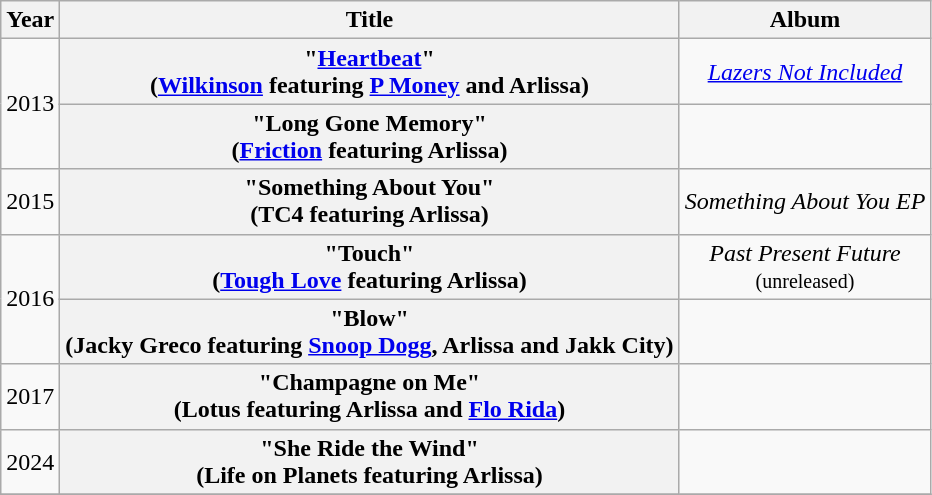<table class="wikitable plainrowheaders" style="text-align:center;">
<tr>
<th scope="col">Year</th>
<th scope="col">Title</th>
<th scope="col">Album</th>
</tr>
<tr>
<td rowspan="2">2013</td>
<th scope="row">"<a href='#'>Heartbeat</a>"<br><span>(<a href='#'>Wilkinson</a> featuring <a href='#'>P Money</a> and Arlissa)</span></th>
<td><em><a href='#'>Lazers Not Included</a></em></td>
</tr>
<tr>
<th scope="row">"Long Gone Memory"<br><span>(<a href='#'>Friction</a> featuring Arlissa)</span></th>
<td></td>
</tr>
<tr>
<td rowspan="1">2015</td>
<th scope="row">"Something About You"<br><span>(TC4 featuring Arlissa)</span></th>
<td><em>Something About You EP</em></td>
</tr>
<tr>
<td rowspan="2">2016</td>
<th scope="row">"Touch"<br><span>(<a href='#'>Tough Love</a> featuring Arlissa)</span></th>
<td><em>Past Present Future</em><br><small>(unreleased)</small></td>
</tr>
<tr>
<th scope="row">"Blow"<br><span>(Jacky Greco featuring <a href='#'>Snoop Dogg</a>, Arlissa and Jakk City)</span></th>
<td></td>
</tr>
<tr>
<td rowspan="1">2017</td>
<th scope="row">"Champagne on Me"<br><span>(Lotus featuring Arlissa and <a href='#'>Flo Rida</a>)</span></th>
<td></td>
</tr>
<tr>
<td rowspan="1">2024</td>
<th scope="row">"She Ride the Wind"<br><span>(Life on Planets featuring Arlissa)</span></th>
<td></td>
</tr>
<tr>
</tr>
</table>
